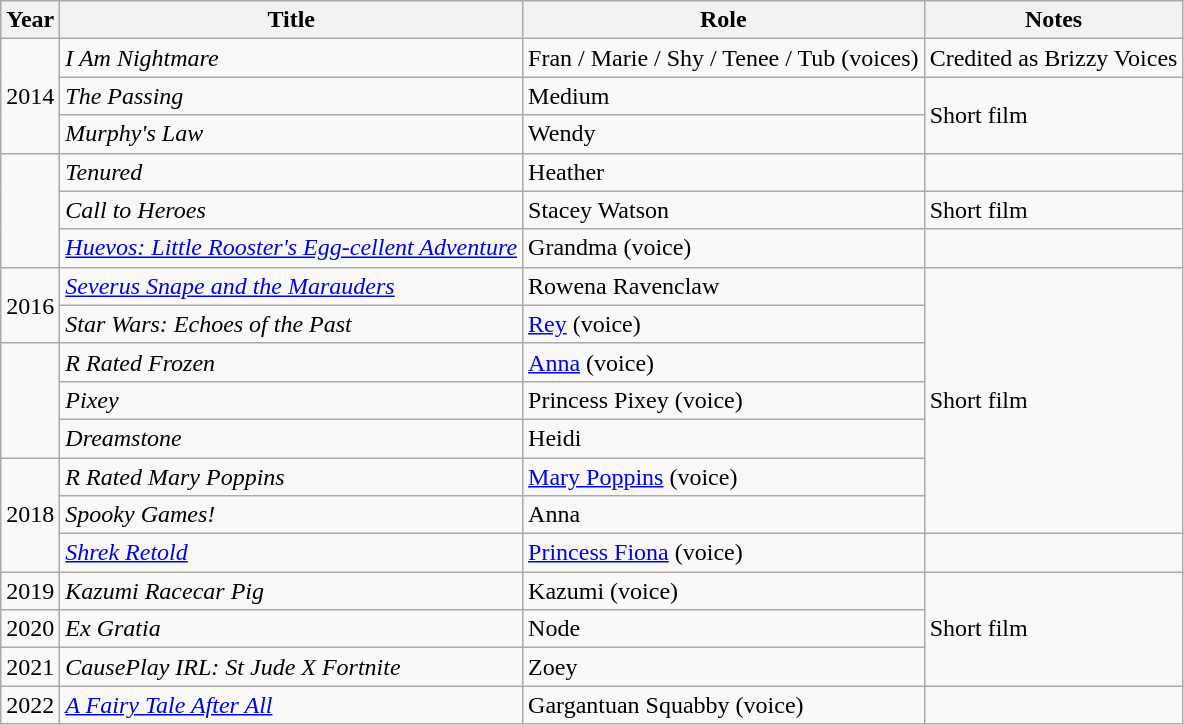<table class="wikitable sortable">
<tr>
<th>Year</th>
<th>Title</th>
<th>Role</th>
<th>Notes</th>
</tr>
<tr>
<td rowspan="3">2014</td>
<td><em>I Am Nightmare</em></td>
<td>Fran / Marie / Shy / Tenee / Tub (voices)</td>
<td>Credited as Brizzy Voices</td>
</tr>
<tr>
<td><em>The Passing</em></td>
<td>Medium</td>
<td rowspan="2">Short film</td>
</tr>
<tr>
<td><em>Murphy's Law</em></td>
<td>Wendy</td>
</tr>
<tr>
<td rowspan="3"></td>
<td><em>Tenured</em></td>
<td>Heather</td>
<td></td>
</tr>
<tr>
<td><em>Call to Heroes</em></td>
<td>Stacey Watson</td>
<td>Short film</td>
</tr>
<tr>
<td><em><a href='#'>Huevos: Little Rooster's Egg-cellent Adventure</a></em></td>
<td>Grandma (voice)</td>
<td></td>
</tr>
<tr>
<td rowspan="2">2016</td>
<td><em><a href='#'>Severus Snape and the Marauders</a></em></td>
<td>Rowena Ravenclaw</td>
<td rowspan="7">Short film</td>
</tr>
<tr>
<td><em>Star Wars: Echoes of the Past</em></td>
<td><a href='#'>Rey</a> (voice)</td>
</tr>
<tr>
<td rowspan="3"></td>
<td><em>R Rated Frozen</em></td>
<td><a href='#'>Anna</a> (voice)</td>
</tr>
<tr>
<td><em>Pixey</em></td>
<td>Princess Pixey (voice)</td>
</tr>
<tr>
<td><em>Dreamstone</em></td>
<td>Heidi</td>
</tr>
<tr>
<td rowspan="3">2018</td>
<td><em>R Rated Mary Poppins</em></td>
<td><a href='#'>Mary Poppins</a> (voice)</td>
</tr>
<tr>
<td><em>Spooky Games!</em></td>
<td>Anna</td>
</tr>
<tr>
<td><em><a href='#'>Shrek Retold</a></em></td>
<td><a href='#'>Princess Fiona</a> (voice)</td>
<td></td>
</tr>
<tr>
<td>2019</td>
<td><em>Kazumi Racecar Pig</em></td>
<td>Kazumi (voice)</td>
<td rowspan="3">Short film</td>
</tr>
<tr>
<td>2020</td>
<td><em>Ex Gratia</em></td>
<td>Node</td>
</tr>
<tr>
<td>2021</td>
<td><em>CausePlay IRL: St Jude X Fortnite</em></td>
<td>Zoey</td>
</tr>
<tr>
<td>2022</td>
<td><em><a href='#'>A Fairy Tale After All</a></em></td>
<td>Gargantuan Squabby (voice)</td>
<td></td>
</tr>
</table>
